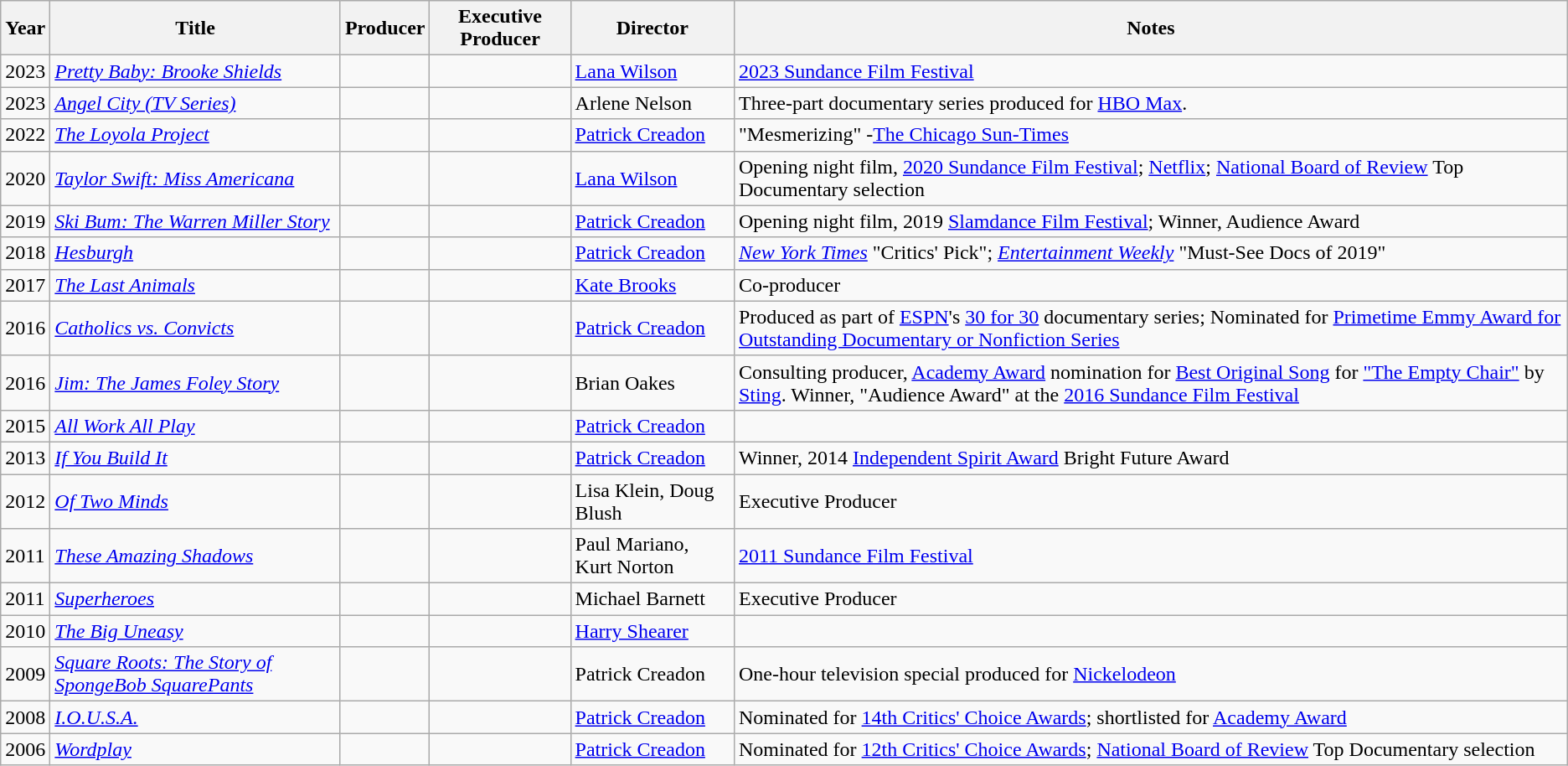<table class="wikitable sortable">
<tr>
<th>Year</th>
<th>Title</th>
<th>Producer</th>
<th>Executive Producer</th>
<th>Director</th>
<th>Notes</th>
</tr>
<tr>
<td>2023</td>
<td><em><a href='#'>Pretty Baby: Brooke Shields</a></em></td>
<td></td>
<td></td>
<td><a href='#'>Lana Wilson</a></td>
<td><a href='#'>2023 Sundance Film Festival</a></td>
</tr>
<tr>
<td>2023</td>
<td><em><a href='#'>Angel City (TV Series)</a></em></td>
<td></td>
<td></td>
<td>Arlene Nelson</td>
<td>Three-part documentary series produced for <a href='#'>HBO Max</a>.</td>
</tr>
<tr>
<td>2022</td>
<td><em><a href='#'>The Loyola Project</a></em></td>
<td></td>
<td></td>
<td><a href='#'>Patrick Creadon</a></td>
<td>"Mesmerizing" -<a href='#'>The Chicago Sun-Times</a></td>
</tr>
<tr>
<td>2020</td>
<td><a href='#'><em>Taylor Swift: Miss Americana</em></a></td>
<td></td>
<td></td>
<td><a href='#'>Lana Wilson</a></td>
<td>Opening night film, <a href='#'>2020 Sundance Film Festival</a>; <a href='#'>Netflix</a>; <a href='#'>National Board of Review</a> Top Documentary selection</td>
</tr>
<tr>
<td>2019</td>
<td><em><a href='#'>Ski Bum: The Warren Miller Story</a></em></td>
<td></td>
<td></td>
<td><a href='#'>Patrick Creadon</a></td>
<td>Opening night film, 2019 <a href='#'>Slamdance Film Festival</a>; Winner, Audience Award</td>
</tr>
<tr>
<td>2018</td>
<td><a href='#'><em>Hesburgh</em></a></td>
<td></td>
<td></td>
<td><a href='#'>Patrick Creadon</a></td>
<td><em><a href='#'>New York Times</a></em> "Critics' Pick"; <em><a href='#'>Entertainment Weekly</a></em> "Must-See Docs of 2019"</td>
</tr>
<tr>
<td>2017</td>
<td><em><a href='#'>The Last Animals</a></em></td>
<td></td>
<td></td>
<td><a href='#'>Kate Brooks</a></td>
<td>Co-producer</td>
</tr>
<tr>
<td>2016</td>
<td><a href='#'><em>Catholics vs. Convicts</em></a></td>
<td></td>
<td></td>
<td><a href='#'>Patrick Creadon</a></td>
<td>Produced as part of <a href='#'>ESPN</a>'s <a href='#'>30 for 30</a> documentary series; Nominated for <a href='#'>Primetime Emmy Award for Outstanding Documentary or Nonfiction Series</a></td>
</tr>
<tr>
<td>2016</td>
<td><em><a href='#'>Jim: The James Foley Story</a></em></td>
<td></td>
<td></td>
<td>Brian Oakes</td>
<td>Consulting producer, <a href='#'>Academy Award</a> nomination for <a href='#'>Best Original Song</a> for <a href='#'>"The Empty Chair"</a> by <a href='#'>Sting</a>. Winner, "Audience Award" at the <a href='#'>2016 Sundance Film Festival</a></td>
</tr>
<tr>
<td>2015</td>
<td><em><a href='#'>All Work All Play</a></em></td>
<td></td>
<td></td>
<td><a href='#'>Patrick Creadon</a></td>
<td></td>
</tr>
<tr>
<td>2013</td>
<td><em><a href='#'>If You Build It</a></em></td>
<td></td>
<td></td>
<td><a href='#'>Patrick Creadon</a></td>
<td>Winner, 2014 <a href='#'>Independent Spirit Award</a> Bright Future Award</td>
</tr>
<tr>
<td>2012</td>
<td><em><a href='#'>Of Two Minds</a></em></td>
<td></td>
<td></td>
<td>Lisa Klein, Doug Blush</td>
<td>Executive Producer</td>
</tr>
<tr>
<td>2011</td>
<td><em><a href='#'>These Amazing Shadows</a></em></td>
<td></td>
<td></td>
<td>Paul Mariano, Kurt Norton</td>
<td><a href='#'>2011 Sundance Film Festival</a></td>
</tr>
<tr>
<td>2011</td>
<td><em><a href='#'>Superheroes</a></em></td>
<td></td>
<td></td>
<td>Michael Barnett</td>
<td>Executive Producer</td>
</tr>
<tr>
<td>2010</td>
<td><em><a href='#'>The Big Uneasy</a></em></td>
<td></td>
<td></td>
<td><a href='#'>Harry Shearer</a></td>
<td></td>
</tr>
<tr>
<td>2009</td>
<td><em><a href='#'>Square Roots: The Story of SpongeBob SquarePants</a></em></td>
<td></td>
<td></td>
<td>Patrick Creadon</td>
<td>One-hour television special produced for <a href='#'>Nickelodeon</a></td>
</tr>
<tr>
<td>2008</td>
<td><em><a href='#'>I.O.U.S.A.</a></em></td>
<td></td>
<td></td>
<td><a href='#'>Patrick Creadon</a></td>
<td>Nominated for <a href='#'>14th Critics' Choice Awards</a>; shortlisted for <a href='#'>Academy Award</a></td>
</tr>
<tr>
<td>2006</td>
<td><em><a href='#'>Wordplay</a></em></td>
<td></td>
<td></td>
<td><a href='#'>Patrick Creadon</a></td>
<td>Nominated for <a href='#'>12th Critics' Choice Awards</a>; <a href='#'>National Board of Review</a> Top Documentary selection</td>
</tr>
</table>
